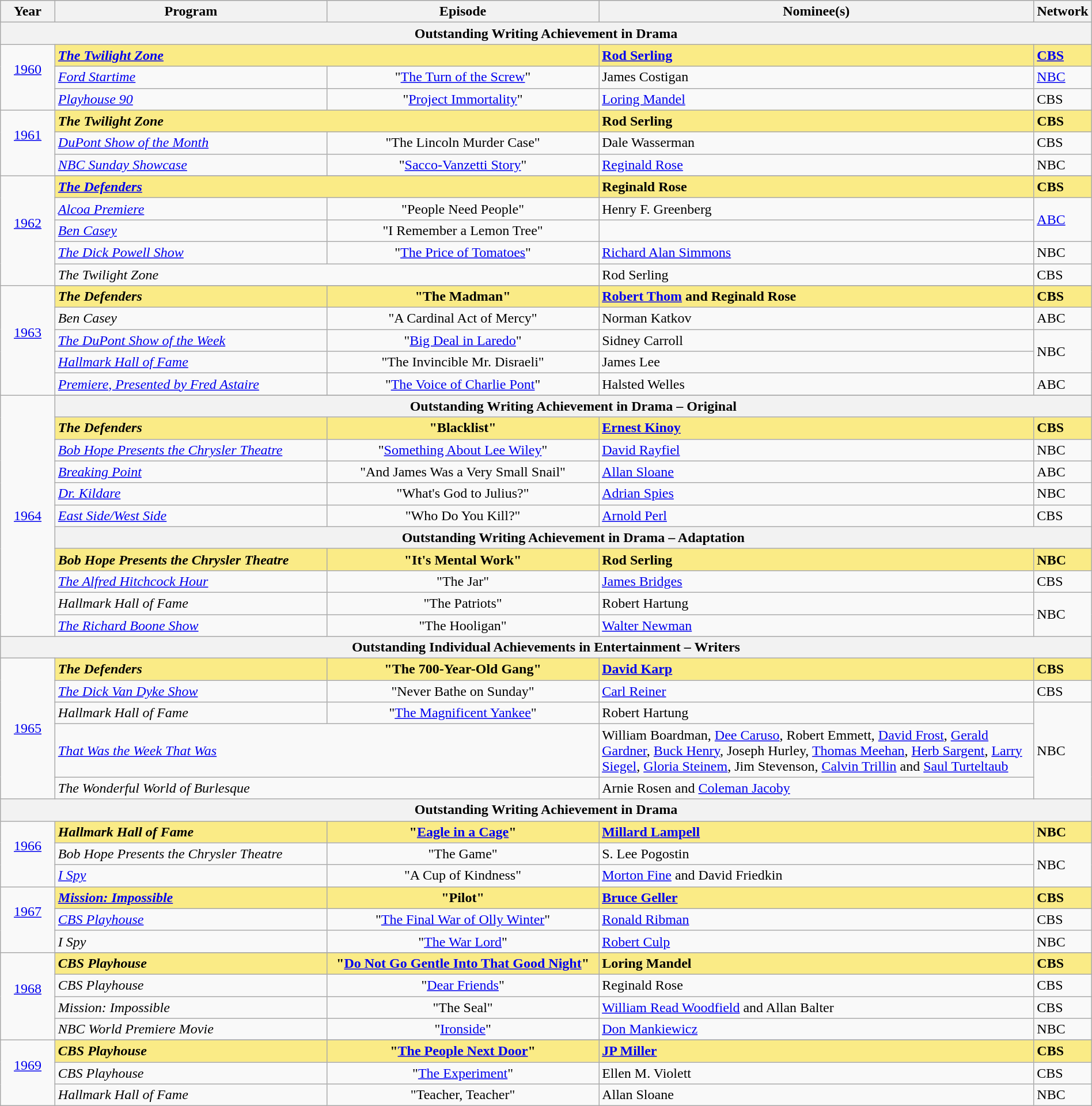<table class="wikitable" style="width:100%">
<tr bgcolor="#bebebe">
<th width="5%">Year</th>
<th width="25%">Program</th>
<th width="25%">Episode</th>
<th width="40%">Nominee(s)</th>
<th width="5%">Network</th>
</tr>
<tr>
<th colspan="5">Outstanding Writing Achievement in Drama</th>
</tr>
<tr>
<td rowspan="3" style="text-align:center"><a href='#'>1960</a><br><br></td>
<td style="background:#FAEB86" colspan=2><strong><em><a href='#'>The Twilight Zone</a></em></strong></td>
<td style="background:#FAEB86"><strong><a href='#'>Rod Serling</a></strong></td>
<td style="background:#FAEB86"><strong><a href='#'>CBS</a></strong></td>
</tr>
<tr>
<td><em><a href='#'>Ford Startime</a></em></td>
<td align=center>"<a href='#'>The Turn of the Screw</a>"</td>
<td>James Costigan</td>
<td><a href='#'>NBC</a></td>
</tr>
<tr>
<td><em><a href='#'>Playhouse 90</a></em></td>
<td align=center>"<a href='#'>Project Immortality</a>"</td>
<td><a href='#'>Loring Mandel</a></td>
<td>CBS</td>
</tr>
<tr>
<td rowspan="3" style="text-align:center"><a href='#'>1961</a><br><br></td>
<td style="background:#FAEB86" colspan=2><strong><em>The Twilight Zone</em></strong></td>
<td style="background:#FAEB86"><strong>Rod Serling</strong></td>
<td style="background:#FAEB86"><strong>CBS</strong></td>
</tr>
<tr>
<td><em><a href='#'>DuPont Show of the Month</a></em></td>
<td align=center>"The Lincoln Murder Case"</td>
<td>Dale Wasserman</td>
<td>CBS</td>
</tr>
<tr>
<td><em><a href='#'>NBC Sunday Showcase</a></em></td>
<td align=center>"<a href='#'>Sacco-Vanzetti Story</a>"</td>
<td><a href='#'>Reginald Rose</a></td>
<td>NBC</td>
</tr>
<tr>
<td rowspan="6" style="text-align:center"><a href='#'>1962</a><br><br></td>
</tr>
<tr>
<td style="background:#FAEB86" colspan=2><strong><em><a href='#'>The Defenders</a></em></strong></td>
<td style="background:#FAEB86"><strong>Reginald Rose</strong></td>
<td style="background:#FAEB86"><strong>CBS</strong></td>
</tr>
<tr>
<td><em><a href='#'>Alcoa Premiere</a></em></td>
<td align=center>"People Need People"</td>
<td>Henry F. Greenberg</td>
<td rowspan="2"><a href='#'>ABC</a></td>
</tr>
<tr>
<td><em><a href='#'>Ben Casey</a></em></td>
<td align=center>"I Remember a Lemon Tree"</td>
<td></td>
</tr>
<tr>
<td><em><a href='#'>The Dick Powell Show</a></em></td>
<td align=center>"<a href='#'>The Price of Tomatoes</a>"</td>
<td><a href='#'>Richard Alan Simmons</a></td>
<td>NBC</td>
</tr>
<tr>
<td colspan=2><em>The Twilight Zone</em></td>
<td>Rod Serling</td>
<td>CBS</td>
</tr>
<tr>
<td rowspan="6" style="text-align:center"><a href='#'>1963</a><br><br></td>
</tr>
<tr>
<td style="background:#FAEB86"><strong><em>The Defenders</em></strong></td>
<td style="background:#FAEB86" align=center><strong>"The Madman"</strong></td>
<td style="background:#FAEB86"><strong><a href='#'>Robert Thom</a> and Reginald Rose</strong></td>
<td style="background:#FAEB86"><strong>CBS</strong></td>
</tr>
<tr>
<td><em>Ben Casey</em></td>
<td align=center>"A Cardinal Act of Mercy"</td>
<td>Norman Katkov</td>
<td>ABC</td>
</tr>
<tr>
<td><em><a href='#'>The DuPont Show of the Week</a></em></td>
<td align=center>"<a href='#'>Big Deal in Laredo</a>"</td>
<td>Sidney Carroll</td>
<td rowspan="2">NBC</td>
</tr>
<tr>
<td><em><a href='#'>Hallmark Hall of Fame</a></em></td>
<td align=center>"The Invincible Mr. Disraeli"</td>
<td>James Lee</td>
</tr>
<tr>
<td><em><a href='#'>Premiere, Presented by Fred Astaire</a></em></td>
<td align=center>"<a href='#'>The Voice of Charlie Pont</a>"</td>
<td>Halsted Welles</td>
<td>ABC</td>
</tr>
<tr>
<td rowspan="12" style="text-align:center"><a href='#'>1964</a><br></td>
</tr>
<tr>
<th colspan="4">Outstanding Writing Achievement in Drama – Original</th>
</tr>
<tr style="background:#FAEB86">
<td><strong><em>The Defenders</em></strong></td>
<td align=center><strong>"Blacklist"</strong></td>
<td><strong><a href='#'>Ernest Kinoy</a></strong></td>
<td><strong>CBS</strong></td>
</tr>
<tr>
<td><em><a href='#'>Bob Hope Presents the Chrysler Theatre</a></em></td>
<td align=center>"<a href='#'>Something About Lee Wiley</a>"</td>
<td><a href='#'>David Rayfiel</a></td>
<td>NBC</td>
</tr>
<tr>
<td><em><a href='#'>Breaking Point</a></em></td>
<td align=center>"And James Was a Very Small Snail"</td>
<td><a href='#'>Allan Sloane</a></td>
<td>ABC</td>
</tr>
<tr>
<td><em><a href='#'>Dr. Kildare</a></em></td>
<td align=center>"What's God to Julius?"</td>
<td><a href='#'>Adrian Spies</a></td>
<td>NBC</td>
</tr>
<tr>
<td><em><a href='#'>East Side/West Side</a></em></td>
<td align=center>"Who Do You Kill?"</td>
<td><a href='#'>Arnold Perl</a></td>
<td>CBS</td>
</tr>
<tr>
<th colspan="4">Outstanding Writing Achievement in Drama – Adaptation</th>
</tr>
<tr style="background:#FAEB86">
<td><strong><em>Bob Hope Presents the Chrysler Theatre</em></strong></td>
<td align=center><strong>"It's Mental Work"</strong></td>
<td><strong>Rod Serling</strong></td>
<td><strong>NBC</strong></td>
</tr>
<tr>
<td><em><a href='#'>The Alfred Hitchcock Hour</a></em></td>
<td align=center>"The Jar"</td>
<td><a href='#'>James Bridges</a></td>
<td>CBS</td>
</tr>
<tr>
<td><em>Hallmark Hall of Fame</em></td>
<td align=center>"The Patriots"</td>
<td>Robert Hartung</td>
<td rowspan="2">NBC</td>
</tr>
<tr>
<td><em><a href='#'>The Richard Boone Show</a></em></td>
<td align=center>"The Hooligan"</td>
<td><a href='#'>Walter Newman</a></td>
</tr>
<tr>
<th colspan="5">Outstanding Individual Achievements in Entertainment – Writers</th>
</tr>
<tr>
<td rowspan="5" style="text-align:center"><a href='#'>1965</a><br></td>
<td style="background:#FAEB86;"><strong><em>The Defenders</em></strong></td>
<td style="background:#FAEB86;" align=center><strong>"The 700-Year-Old Gang"</strong></td>
<td style="background:#FAEB86;"><strong><a href='#'>David Karp</a></strong></td>
<td style="background:#FAEB86;"><strong>CBS</strong></td>
</tr>
<tr>
<td><em><a href='#'>The Dick Van Dyke Show</a></em></td>
<td align=center>"Never Bathe on Sunday"</td>
<td><a href='#'>Carl Reiner</a></td>
<td>CBS</td>
</tr>
<tr>
<td><em>Hallmark Hall of Fame</em></td>
<td align=center>"<a href='#'>The Magnificent Yankee</a>"</td>
<td>Robert Hartung</td>
<td rowspan="3">NBC</td>
</tr>
<tr>
<td colspan=2><em><a href='#'>That Was the Week That Was</a></em></td>
<td>William Boardman, <a href='#'>Dee Caruso</a>, Robert Emmett, <a href='#'>David Frost</a>, <a href='#'>Gerald Gardner</a>, <a href='#'>Buck Henry</a>, Joseph Hurley, <a href='#'>Thomas Meehan</a>, <a href='#'>Herb Sargent</a>, <a href='#'>Larry Siegel</a>, <a href='#'>Gloria Steinem</a>, Jim Stevenson, <a href='#'>Calvin Trillin</a> and <a href='#'>Saul Turteltaub</a></td>
</tr>
<tr>
<td colspan="2"><em>The Wonderful World of Burlesque</em></td>
<td>Arnie Rosen and <a href='#'>Coleman Jacoby</a></td>
</tr>
<tr>
<th colspan="5">Outstanding Writing Achievement in Drama</th>
</tr>
<tr>
<td rowspan="3" style="text-align:center"><a href='#'>1966</a><br><br></td>
<td style="background:#FAEB86;"><strong><em>Hallmark Hall of Fame</em></strong></td>
<td style="background:#FAEB86;" align=center><strong>"<a href='#'>Eagle in a Cage</a>"</strong></td>
<td style="background:#FAEB86;"><strong><a href='#'>Millard Lampell</a></strong></td>
<td style="background:#FAEB86;"><strong>NBC</strong></td>
</tr>
<tr>
<td><em>Bob Hope Presents the Chrysler Theatre</em></td>
<td align=center>"The Game"</td>
<td>S. Lee Pogostin</td>
<td rowspan="2">NBC</td>
</tr>
<tr>
<td><em><a href='#'>I Spy</a></em></td>
<td align=center>"A Cup of Kindness"</td>
<td><a href='#'>Morton Fine</a> and David Friedkin</td>
</tr>
<tr>
<td rowspan="3" style="text-align:center"><a href='#'>1967</a><br><br></td>
<td style="background:#FAEB86;"><strong><em><a href='#'>Mission: Impossible</a></em></strong></td>
<td style="background:#FAEB86;" align=center><strong>"Pilot"</strong></td>
<td style="background:#FAEB86;"><strong><a href='#'>Bruce Geller</a></strong></td>
<td style="background:#FAEB86;"><strong>CBS</strong></td>
</tr>
<tr>
<td><em><a href='#'>CBS Playhouse</a></em></td>
<td align=center>"<a href='#'>The Final War of Olly Winter</a>"</td>
<td><a href='#'>Ronald Ribman</a></td>
<td>CBS</td>
</tr>
<tr>
<td><em>I Spy</em></td>
<td align=center>"<a href='#'>The War Lord</a>"</td>
<td><a href='#'>Robert Culp</a></td>
<td>NBC</td>
</tr>
<tr>
<td rowspan="5" style="text-align:center"><a href='#'>1968</a><br><br></td>
</tr>
<tr>
<td style="background:#FAEB86;"><strong><em>CBS Playhouse</em></strong></td>
<td style="background:#FAEB86;" align=center><strong>"<a href='#'>Do Not Go Gentle Into That Good Night</a>"</strong></td>
<td style="background:#FAEB86;"><strong>Loring Mandel</strong></td>
<td style="background:#FAEB86;"><strong>CBS</strong></td>
</tr>
<tr>
<td><em>CBS Playhouse</em></td>
<td align=center>"<a href='#'>Dear Friends</a>"</td>
<td>Reginald Rose</td>
<td>CBS</td>
</tr>
<tr>
<td><em>Mission: Impossible</em></td>
<td align=center>"The Seal"</td>
<td><a href='#'>William Read Woodfield</a> and Allan Balter</td>
<td>CBS</td>
</tr>
<tr>
<td><em>NBC World Premiere Movie</em></td>
<td align=center>"<a href='#'>Ironside</a>"</td>
<td><a href='#'>Don Mankiewicz</a></td>
<td>NBC</td>
</tr>
<tr>
<td rowspan="4" style="text-align:center"><a href='#'>1969</a><br><br></td>
</tr>
<tr>
<td style="background:#FAEB86;"><strong><em>CBS Playhouse</em></strong></td>
<td style="background:#FAEB86;" align=center><strong>"<a href='#'>The People Next Door</a>"</strong></td>
<td style="background:#FAEB86;"><strong><a href='#'>JP Miller</a></strong></td>
<td style="background:#FAEB86;"><strong>CBS</strong></td>
</tr>
<tr>
<td><em>CBS Playhouse</em></td>
<td align=center>"<a href='#'>The Experiment</a>"</td>
<td>Ellen M. Violett</td>
<td>CBS</td>
</tr>
<tr>
<td><em>Hallmark Hall of Fame</em></td>
<td align=center>"Teacher, Teacher"</td>
<td>Allan Sloane</td>
<td>NBC</td>
</tr>
</table>
